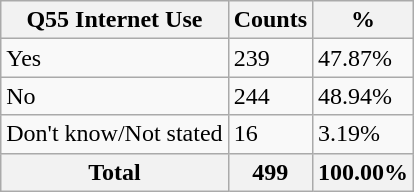<table class="wikitable sortable">
<tr>
<th>Q55 Internet Use</th>
<th>Counts</th>
<th>%</th>
</tr>
<tr>
<td>Yes</td>
<td>239</td>
<td>47.87%</td>
</tr>
<tr>
<td>No</td>
<td>244</td>
<td>48.94%</td>
</tr>
<tr>
<td>Don't know/Not stated</td>
<td>16</td>
<td>3.19%</td>
</tr>
<tr>
<th>Total</th>
<th>499</th>
<th>100.00%</th>
</tr>
</table>
